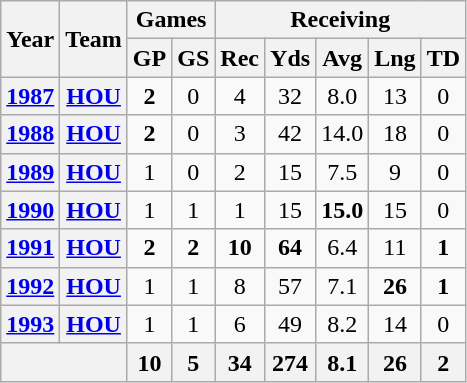<table class="wikitable" style="text-align:center">
<tr>
<th rowspan="2">Year</th>
<th rowspan="2">Team</th>
<th colspan="2">Games</th>
<th colspan="5">Receiving</th>
</tr>
<tr>
<th>GP</th>
<th>GS</th>
<th>Rec</th>
<th>Yds</th>
<th>Avg</th>
<th>Lng</th>
<th>TD</th>
</tr>
<tr>
<th><a href='#'>1987</a></th>
<th><a href='#'>HOU</a></th>
<td><strong>2</strong></td>
<td>0</td>
<td>4</td>
<td>32</td>
<td>8.0</td>
<td>13</td>
<td>0</td>
</tr>
<tr>
<th><a href='#'>1988</a></th>
<th><a href='#'>HOU</a></th>
<td><strong>2</strong></td>
<td>0</td>
<td>3</td>
<td>42</td>
<td>14.0</td>
<td>18</td>
<td>0</td>
</tr>
<tr>
<th><a href='#'>1989</a></th>
<th><a href='#'>HOU</a></th>
<td>1</td>
<td>0</td>
<td>2</td>
<td>15</td>
<td>7.5</td>
<td>9</td>
<td>0</td>
</tr>
<tr>
<th><a href='#'>1990</a></th>
<th><a href='#'>HOU</a></th>
<td>1</td>
<td>1</td>
<td>1</td>
<td>15</td>
<td><strong>15.0</strong></td>
<td>15</td>
<td>0</td>
</tr>
<tr>
<th><a href='#'>1991</a></th>
<th><a href='#'>HOU</a></th>
<td><strong>2</strong></td>
<td><strong>2</strong></td>
<td><strong>10</strong></td>
<td><strong>64</strong></td>
<td>6.4</td>
<td>11</td>
<td><strong>1</strong></td>
</tr>
<tr>
<th><a href='#'>1992</a></th>
<th><a href='#'>HOU</a></th>
<td>1</td>
<td>1</td>
<td>8</td>
<td>57</td>
<td>7.1</td>
<td><strong>26</strong></td>
<td><strong>1</strong></td>
</tr>
<tr>
<th><a href='#'>1993</a></th>
<th><a href='#'>HOU</a></th>
<td>1</td>
<td>1</td>
<td>6</td>
<td>49</td>
<td>8.2</td>
<td>14</td>
<td>0</td>
</tr>
<tr>
<th colspan="2"></th>
<th>10</th>
<th>5</th>
<th>34</th>
<th>274</th>
<th>8.1</th>
<th>26</th>
<th>2</th>
</tr>
</table>
